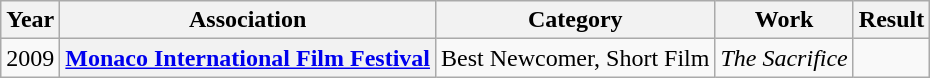<table class="wikitable plainrowheaders">
<tr>
<th scope="col">Year</th>
<th scope="col">Association</th>
<th scope="col">Category</th>
<th scope="col">Work</th>
<th scope="col">Result</th>
</tr>
<tr>
<td>2009</td>
<th scope="row"><a href='#'>Monaco International Film Festival</a></th>
<td>Best Newcomer, Short Film</td>
<td><em>The Sacrifice</em></td>
<td></td>
</tr>
</table>
